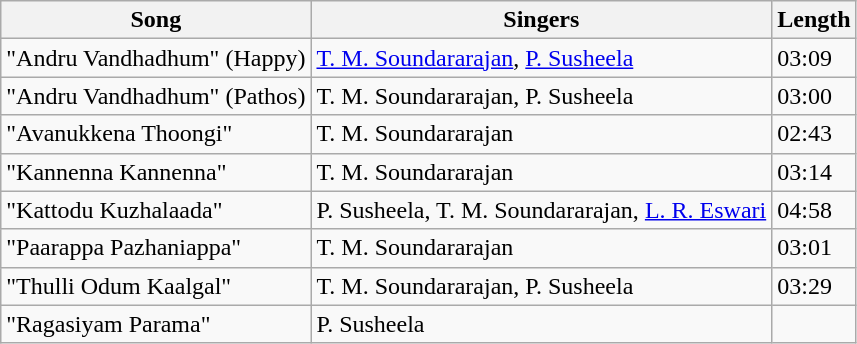<table class="wikitable">
<tr>
<th>Song</th>
<th>Singers</th>
<th>Length</th>
</tr>
<tr>
<td>"Andru Vandhadhum" (Happy)</td>
<td><a href='#'>T. M. Soundararajan</a>, <a href='#'>P. Susheela</a></td>
<td>03:09</td>
</tr>
<tr>
<td>"Andru Vandhadhum" (Pathos)</td>
<td>T. M. Soundararajan, P. Susheela</td>
<td>03:00</td>
</tr>
<tr>
<td>"Avanukkena Thoongi"</td>
<td>T. M. Soundararajan</td>
<td>02:43</td>
</tr>
<tr>
<td>"Kannenna Kannenna"</td>
<td>T. M. Soundararajan</td>
<td>03:14</td>
</tr>
<tr>
<td>"Kattodu Kuzhalaada"</td>
<td>P. Susheela, T. M. Soundararajan, <a href='#'>L. R. Eswari</a></td>
<td>04:58</td>
</tr>
<tr>
<td>"Paarappa Pazhaniappa"</td>
<td>T. M. Soundararajan</td>
<td>03:01</td>
</tr>
<tr>
<td>"Thulli Odum Kaalgal"</td>
<td>T. M. Soundararajan, P. Susheela</td>
<td>03:29</td>
</tr>
<tr>
<td>"Ragasiyam Parama"</td>
<td>P. Susheela</td>
<td></td>
</tr>
</table>
